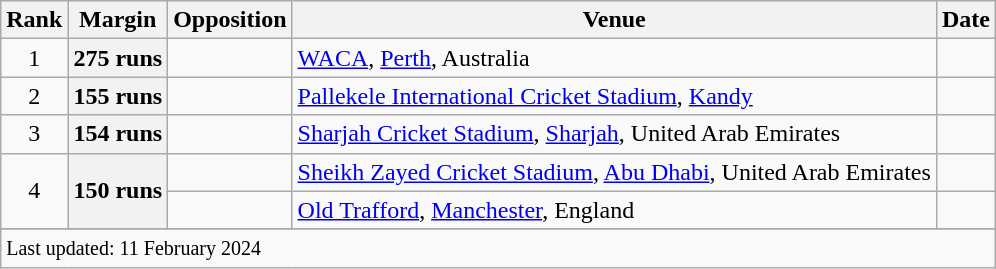<table class="wikitable plainrowheaders sortable">
<tr>
<th scope=col>Rank</th>
<th scope=col>Margin</th>
<th scope=col>Opposition</th>
<th scope=col>Venue</th>
<th scope=col>Date</th>
</tr>
<tr>
<td align=center>1</td>
<th scope=row style="text-align:center;">275 runs</th>
<td></td>
<td><a href='#'>WACA</a>, <a href='#'>Perth</a>, Australia</td>
<td> </td>
</tr>
<tr>
<td align="center">2</td>
<th scope="row" style="text-align:center;">155 runs</th>
<td></td>
<td><a href='#'>Pallekele International Cricket Stadium</a>, <a href='#'>Kandy</a></td>
<td></td>
</tr>
<tr>
<td align="center">3</td>
<th scope="row" style="text-align:center;">154 runs</th>
<td></td>
<td><a href='#'>Sharjah Cricket Stadium</a>, <a href='#'>Sharjah</a>, United Arab Emirates</td>
<td></td>
</tr>
<tr>
<td rowspan="2" align="center">4</td>
<th rowspan="2" scope="row" style="text-align:center;">150 runs</th>
<td></td>
<td><a href='#'>Sheikh Zayed Cricket Stadium</a>, <a href='#'>Abu Dhabi</a>, United Arab Emirates</td>
<td></td>
</tr>
<tr>
<td></td>
<td><a href='#'>Old Trafford</a>, <a href='#'>Manchester</a>, England</td>
<td> </td>
</tr>
<tr>
</tr>
<tr class=sortbottom>
<td colspan=5><small>Last updated: 11 February 2024</small></td>
</tr>
</table>
